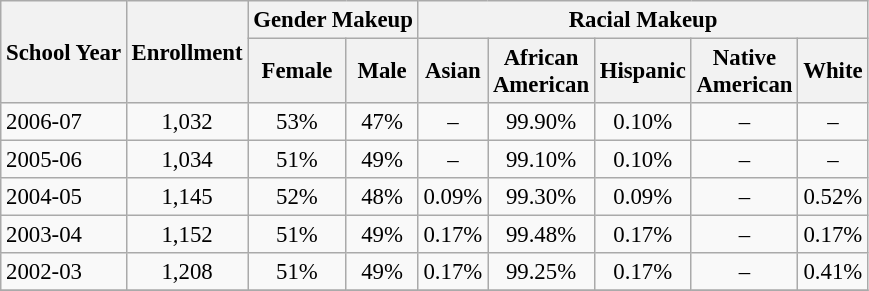<table class="wikitable" style="font-size: 95%;">
<tr>
<th rowspan="2">School Year</th>
<th rowspan="2">Enrollment</th>
<th colspan="2">Gender Makeup</th>
<th colspan="5">Racial Makeup</th>
</tr>
<tr>
<th>Female</th>
<th>Male</th>
<th>Asian</th>
<th>African <br>American</th>
<th>Hispanic</th>
<th>Native <br>American</th>
<th>White</th>
</tr>
<tr>
<td align="left">2006-07</td>
<td align="center">1,032</td>
<td align="center">53%</td>
<td align="center">47%</td>
<td align="center">–</td>
<td align="center">99.90%</td>
<td align="center">0.10%</td>
<td align="center">–</td>
<td align="center">–</td>
</tr>
<tr>
<td align="left">2005-06</td>
<td align="center">1,034</td>
<td align="center">51%</td>
<td align="center">49%</td>
<td align="center">–</td>
<td align="center">99.10%</td>
<td align="center">0.10%</td>
<td align="center">–</td>
<td align="center">–</td>
</tr>
<tr>
<td align="left">2004-05</td>
<td align="center">1,145</td>
<td align="center">52%</td>
<td align="center">48%</td>
<td align="center">0.09%</td>
<td align="center">99.30%</td>
<td align="center">0.09%</td>
<td align="center">–</td>
<td align="center">0.52%</td>
</tr>
<tr>
<td align="left">2003-04</td>
<td align="center">1,152</td>
<td align="center">51%</td>
<td align="center">49%</td>
<td align="center">0.17%</td>
<td align="center">99.48%</td>
<td align="center">0.17%</td>
<td align="center">–</td>
<td align="center">0.17%</td>
</tr>
<tr>
<td align="left">2002-03</td>
<td align="center">1,208</td>
<td align="center">51%</td>
<td align="center">49%</td>
<td align="center">0.17%</td>
<td align="center">99.25%</td>
<td align="center">0.17%</td>
<td align="center">–</td>
<td align="center">0.41%</td>
</tr>
<tr>
</tr>
</table>
